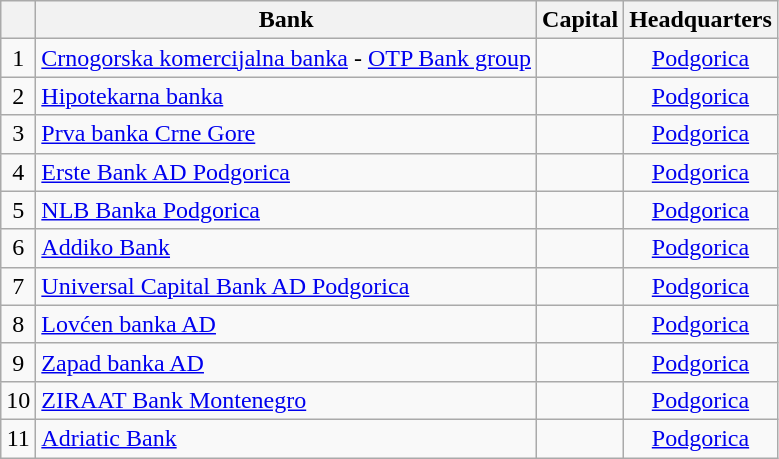<table class="wikitable sortable">
<tr>
<th></th>
<th>Bank</th>
<th>Capital</th>
<th>Headquarters</th>
</tr>
<tr>
<td align="center">1</td>
<td><a href='#'>Crnogorska komercijalna banka</a> - <a href='#'>OTP Bank group</a></td>
<td align="center"></td>
<td align="center"><a href='#'>Podgorica</a></td>
</tr>
<tr>
<td align="center">2</td>
<td><a href='#'>Hipotekarna banka</a></td>
<td align="center"></td>
<td align="center"><a href='#'>Podgorica</a></td>
</tr>
<tr>
<td align="center">3</td>
<td><a href='#'>Prva banka Crne Gore</a></td>
<td align="center"></td>
<td align="center"><a href='#'>Podgorica</a></td>
</tr>
<tr>
<td align="center">4</td>
<td><a href='#'>Erste Bank AD Podgorica</a></td>
<td align="center"></td>
<td align="center"><a href='#'>Podgorica</a></td>
</tr>
<tr>
<td align="center">5</td>
<td><a href='#'>NLB Banka Podgorica</a></td>
<td align="center"></td>
<td align="center"><a href='#'>Podgorica</a></td>
</tr>
<tr>
<td align="center">6</td>
<td><a href='#'>Addiko Bank</a></td>
<td align="center"></td>
<td align="center"><a href='#'>Podgorica</a></td>
</tr>
<tr>
<td align="center">7</td>
<td><a href='#'>Universal Capital Bank AD Podgorica</a></td>
<td align="center"></td>
<td align="center"><a href='#'>Podgorica</a></td>
</tr>
<tr>
<td align="center">8</td>
<td><a href='#'>Lovćen banka AD</a></td>
<td align="center"></td>
<td align="center"><a href='#'>Podgorica</a></td>
</tr>
<tr>
<td align="center">9</td>
<td><a href='#'>Zapad banka AD</a></td>
<td align="center"></td>
<td align="center"><a href='#'>Podgorica</a></td>
</tr>
<tr>
<td align="center">10</td>
<td><a href='#'>ZIRAAT Bank Montenegro</a></td>
<td align="center"></td>
<td align="center"><a href='#'>Podgorica</a></td>
</tr>
<tr>
<td align="center">11</td>
<td><a href='#'>Adriatic Bank</a></td>
<td align="center"></td>
<td align="center"><a href='#'>Podgorica</a></td>
</tr>
</table>
